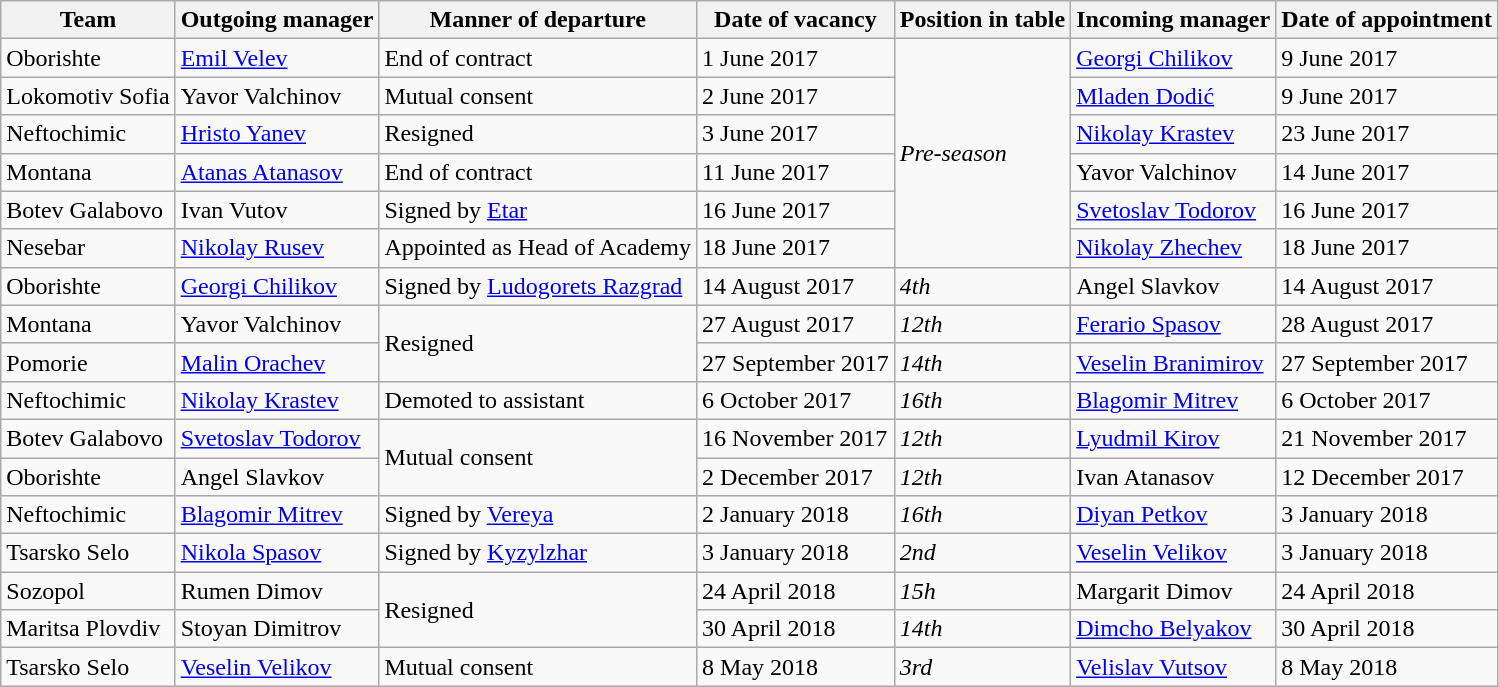<table class="wikitable sortable">
<tr>
<th>Team</th>
<th>Outgoing manager</th>
<th>Manner of departure</th>
<th>Date of vacancy</th>
<th>Position in table</th>
<th>Incoming manager</th>
<th>Date of appointment</th>
</tr>
<tr>
<td>Oborishte</td>
<td> <a href='#'>Emil Velev</a></td>
<td>End of contract</td>
<td>1 June 2017</td>
<td rowspan=6><em>Pre-season</em></td>
<td> <a href='#'>Georgi Chilikov</a></td>
<td>9 June 2017</td>
</tr>
<tr>
<td>Lokomotiv Sofia</td>
<td> Yavor Valchinov</td>
<td>Mutual consent</td>
<td>2 June 2017</td>
<td> <a href='#'>Mladen Dodić</a></td>
<td>9 June 2017</td>
</tr>
<tr>
<td>Neftochimic</td>
<td> <a href='#'>Hristo Yanev</a></td>
<td>Resigned</td>
<td>3 June 2017</td>
<td> <a href='#'>Nikolay Krastev</a></td>
<td>23 June 2017</td>
</tr>
<tr>
<td>Montana</td>
<td> <a href='#'>Atanas Atanasov</a></td>
<td>End of contract</td>
<td>11 June 2017</td>
<td> Yavor Valchinov</td>
<td>14 June 2017</td>
</tr>
<tr>
<td>Botev Galabovo</td>
<td> Ivan Vutov</td>
<td>Signed by <a href='#'>Etar</a></td>
<td>16 June 2017</td>
<td> <a href='#'>Svetoslav Todorov</a></td>
<td>16 June 2017</td>
</tr>
<tr>
<td>Nesebar</td>
<td> <a href='#'>Nikolay Rusev</a></td>
<td>Appointed as Head of Academy</td>
<td>18 June 2017</td>
<td> <a href='#'>Nikolay Zhechev</a></td>
<td>18 June 2017</td>
</tr>
<tr>
<td>Oborishte</td>
<td> <a href='#'>Georgi Chilikov</a></td>
<td>Signed by <a href='#'>Ludogorets Razgrad</a></td>
<td>14 August 2017</td>
<td><em>4th</em></td>
<td> Angel Slavkov</td>
<td>14 August 2017</td>
</tr>
<tr>
<td>Montana</td>
<td> Yavor Valchinov</td>
<td rowspan=2>Resigned</td>
<td>27 August 2017</td>
<td><em>12th</em></td>
<td> <a href='#'>Ferario Spasov</a></td>
<td>28 August 2017</td>
</tr>
<tr>
<td>Pomorie</td>
<td> <a href='#'>Malin Orachev</a></td>
<td>27 September 2017</td>
<td><em>14th</em></td>
<td> <a href='#'>Veselin Branimirov</a></td>
<td>27 September 2017</td>
</tr>
<tr>
<td>Neftochimic</td>
<td> <a href='#'>Nikolay Krastev</a></td>
<td>Demoted to assistant</td>
<td>6 October 2017</td>
<td><em>16th</em></td>
<td> <a href='#'>Blagomir Mitrev</a></td>
<td>6 October 2017</td>
</tr>
<tr>
<td>Botev Galabovo</td>
<td> <a href='#'>Svetoslav Todorov</a></td>
<td rowspan=2>Mutual consent</td>
<td>16 November 2017</td>
<td><em>12th</em></td>
<td> <a href='#'>Lyudmil Kirov</a></td>
<td>21 November 2017</td>
</tr>
<tr>
<td>Oborishte</td>
<td> Angel Slavkov</td>
<td>2 December 2017</td>
<td><em>12th</em></td>
<td> Ivan Atanasov</td>
<td>12 December 2017</td>
</tr>
<tr>
<td>Neftochimic</td>
<td> <a href='#'>Blagomir Mitrev</a></td>
<td>Signed by <a href='#'>Vereya</a></td>
<td>2 January 2018</td>
<td><em>16th</em></td>
<td> <a href='#'>Diyan Petkov</a></td>
<td>3 January 2018</td>
</tr>
<tr>
<td>Tsarsko Selo</td>
<td> <a href='#'>Nikola Spasov</a></td>
<td>Signed by  <a href='#'>Kyzylzhar</a></td>
<td>3 January 2018</td>
<td><em>2nd</em></td>
<td> <a href='#'>Veselin Velikov</a></td>
<td>3 January 2018</td>
</tr>
<tr>
<td>Sozopol</td>
<td> Rumen Dimov</td>
<td rowspan=2>Resigned</td>
<td>24 April 2018</td>
<td><em>15h</em></td>
<td> Margarit Dimov</td>
<td>24 April 2018</td>
</tr>
<tr>
<td>Maritsa Plovdiv</td>
<td> Stoyan Dimitrov</td>
<td>30 April 2018</td>
<td><em>14th</em></td>
<td> <a href='#'>Dimcho Belyakov</a></td>
<td>30 April 2018</td>
</tr>
<tr>
<td>Tsarsko Selo</td>
<td> <a href='#'>Veselin Velikov</a></td>
<td>Mutual consent</td>
<td>8 May 2018</td>
<td><em>3rd</em></td>
<td> <a href='#'>Velislav Vutsov</a></td>
<td>8 May 2018</td>
</tr>
</table>
